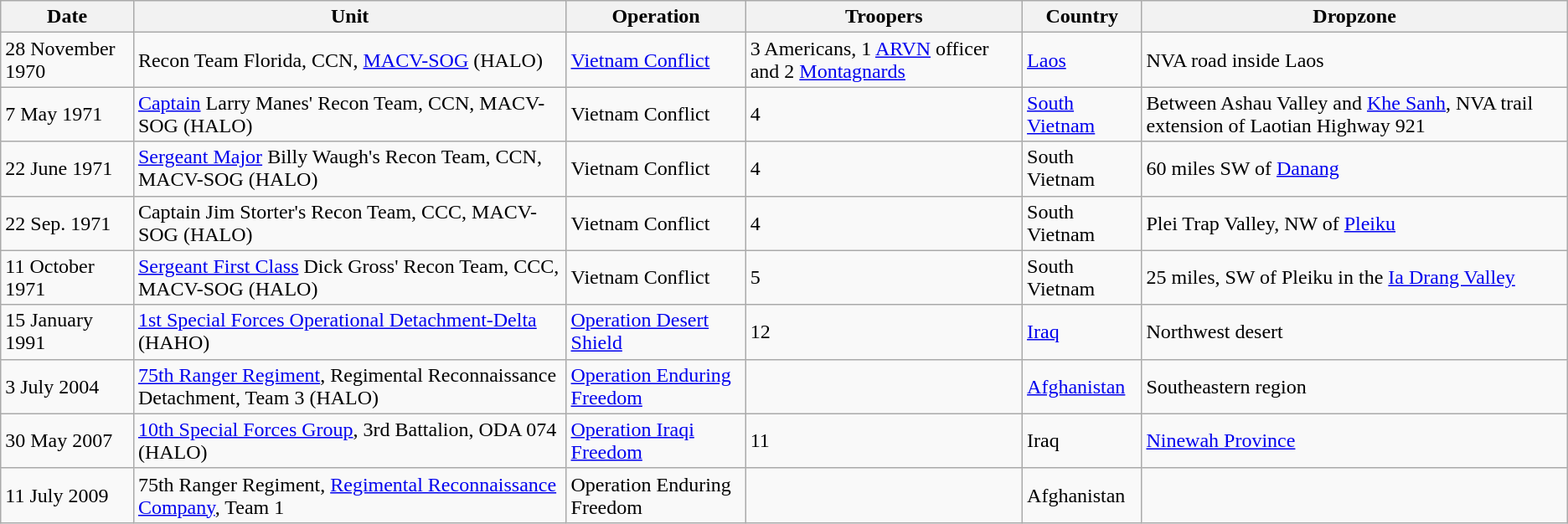<table class="wikitable" align="left">
<tr>
<th>Date</th>
<th>Unit</th>
<th>Operation</th>
<th>Troopers</th>
<th>Country</th>
<th>Dropzone</th>
</tr>
<tr>
<td>28 November 1970</td>
<td>Recon Team Florida, CCN, <a href='#'>MACV-SOG</a> (HALO)</td>
<td><a href='#'>Vietnam Conflict</a></td>
<td>3 Americans, 1 <a href='#'>ARVN</a> officer and 2 <a href='#'>Montagnards</a></td>
<td><a href='#'>Laos</a></td>
<td>NVA road inside Laos</td>
</tr>
<tr>
<td>7 May 1971</td>
<td><a href='#'>Captain</a> Larry Manes' Recon Team, CCN, MACV-SOG (HALO)</td>
<td>Vietnam Conflict</td>
<td>4</td>
<td><a href='#'>South Vietnam</a></td>
<td>Between Ashau Valley and <a href='#'>Khe Sanh</a>, NVA trail extension of Laotian Highway 921</td>
</tr>
<tr>
<td>22 June 1971</td>
<td><a href='#'>Sergeant Major</a> Billy Waugh's Recon Team, CCN, MACV-SOG (HALO)</td>
<td>Vietnam Conflict</td>
<td>4</td>
<td>South Vietnam</td>
<td>60 miles SW of <a href='#'>Danang</a></td>
</tr>
<tr>
<td>22 Sep. 1971</td>
<td>Captain Jim Storter's Recon Team, CCC, MACV-SOG (HALO)</td>
<td>Vietnam Conflict</td>
<td>4</td>
<td>South Vietnam</td>
<td>Plei Trap Valley, NW of <a href='#'>Pleiku</a></td>
</tr>
<tr>
<td>11 October 1971</td>
<td><a href='#'>Sergeant First Class</a> Dick Gross' Recon Team, CCC, MACV-SOG (HALO)</td>
<td>Vietnam Conflict</td>
<td>5</td>
<td>South Vietnam</td>
<td>25 miles, SW of Pleiku in the <a href='#'>Ia Drang Valley</a></td>
</tr>
<tr>
<td>15 January 1991</td>
<td><a href='#'>1st Special Forces Operational Detachment-Delta</a> (HAHO)</td>
<td><a href='#'>Operation Desert Shield</a></td>
<td>12</td>
<td><a href='#'>Iraq</a></td>
<td>Northwest desert</td>
</tr>
<tr>
<td>3 July 2004</td>
<td><a href='#'>75th Ranger Regiment</a>, Regimental Reconnaissance Detachment, Team 3 (HALO)</td>
<td><a href='#'>Operation Enduring Freedom</a></td>
<td></td>
<td><a href='#'>Afghanistan</a></td>
<td>Southeastern region</td>
</tr>
<tr>
<td>30 May 2007</td>
<td><a href='#'>10th Special Forces Group</a>, 3rd Battalion, ODA 074 (HALO)</td>
<td><a href='#'>Operation Iraqi Freedom</a></td>
<td>11</td>
<td>Iraq</td>
<td><a href='#'>Ninewah Province</a></td>
</tr>
<tr>
<td>11 July 2009</td>
<td>75th Ranger Regiment, <a href='#'>Regimental Reconnaissance Company</a>, Team 1</td>
<td>Operation Enduring Freedom</td>
<td></td>
<td>Afghanistan</td>
<td></td>
</tr>
</table>
